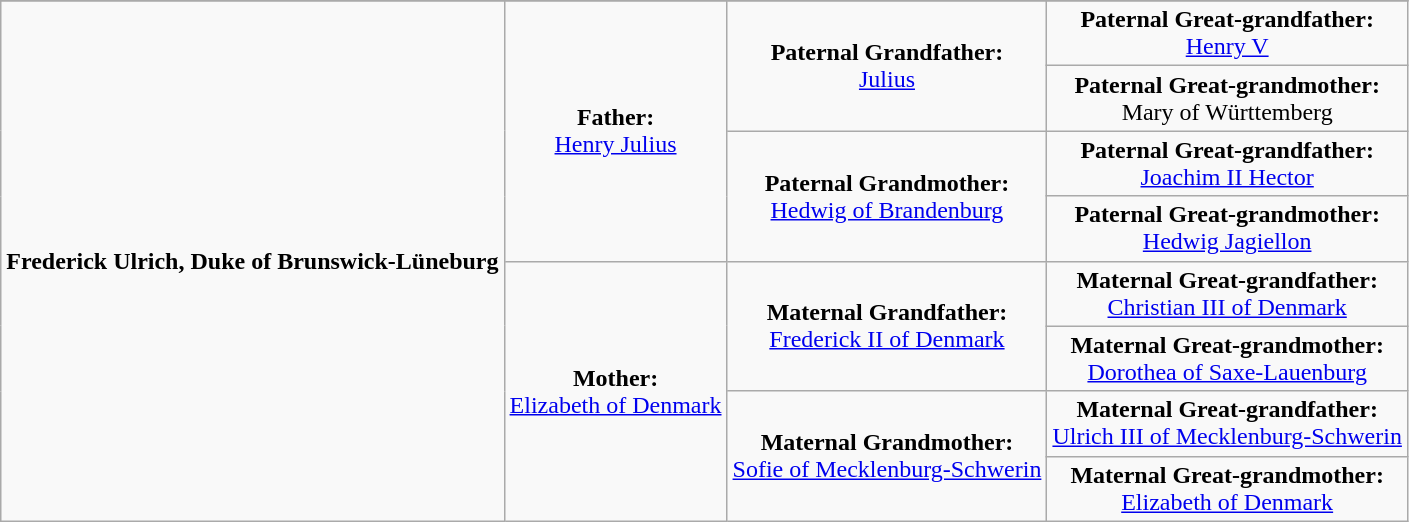<table class=wikitable>
<tr>
</tr>
<tr>
<td rowspan=8 align=center><strong>Frederick Ulrich, Duke of Brunswick-Lüneburg</strong></td>
<td rowspan=4 align=center><strong>Father:</strong><br><a href='#'>Henry Julius</a></td>
<td rowspan=2 align=center><strong>Paternal Grandfather:</strong><br><a href='#'>Julius</a></td>
<td align=center><strong>Paternal Great-grandfather:</strong><br><a href='#'>Henry V</a></td>
</tr>
<tr>
<td align=center><strong>Paternal Great-grandmother:</strong><br>Mary of Württemberg</td>
</tr>
<tr>
<td rowspan=2 align=center><strong>Paternal Grandmother:</strong><br><a href='#'>Hedwig of Brandenburg</a></td>
<td align=center><strong>Paternal Great-grandfather:</strong><br><a href='#'>Joachim II Hector</a></td>
</tr>
<tr>
<td align=center><strong>Paternal Great-grandmother:</strong><br><a href='#'>Hedwig Jagiellon</a></td>
</tr>
<tr>
<td rowspan=4 align=center><strong>Mother:</strong><br><a href='#'>Elizabeth of Denmark</a></td>
<td rowspan=2 align=center><strong>Maternal Grandfather:</strong><br><a href='#'>Frederick II of Denmark</a></td>
<td align=center><strong>Maternal Great-grandfather:</strong><br><a href='#'>Christian III of Denmark</a></td>
</tr>
<tr>
<td align=center><strong>Maternal Great-grandmother:</strong><br><a href='#'>Dorothea of Saxe-Lauenburg</a></td>
</tr>
<tr>
<td rowspan=2 align=center><strong>Maternal Grandmother:</strong><br><a href='#'>Sofie of Mecklenburg-Schwerin</a></td>
<td align=center><strong>Maternal Great-grandfather:</strong><br><a href='#'>Ulrich III of Mecklenburg-Schwerin</a></td>
</tr>
<tr>
<td align=center><strong>Maternal Great-grandmother:</strong><br><a href='#'>Elizabeth of Denmark</a></td>
</tr>
</table>
